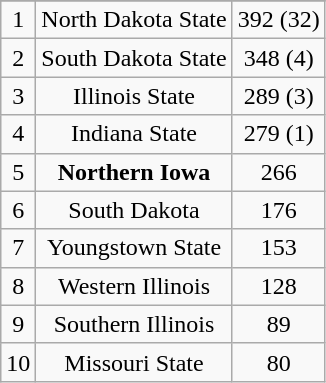<table class="wikitable">
<tr align="center">
</tr>
<tr align="center">
<td>1</td>
<td>North Dakota State</td>
<td>392 (32)</td>
</tr>
<tr align="center">
<td>2</td>
<td>South Dakota State</td>
<td>348 (4)</td>
</tr>
<tr align="center">
<td>3</td>
<td>Illinois State</td>
<td>289 (3)</td>
</tr>
<tr align="center">
<td>4</td>
<td>Indiana State</td>
<td>279 (1)</td>
</tr>
<tr align="center">
<td>5</td>
<td><strong>Northern Iowa</strong></td>
<td>266</td>
</tr>
<tr align="center">
<td>6</td>
<td>South Dakota</td>
<td>176</td>
</tr>
<tr align="center">
<td>7</td>
<td>Youngstown State</td>
<td>153</td>
</tr>
<tr align="center">
<td>8</td>
<td>Western Illinois</td>
<td>128</td>
</tr>
<tr align="center">
<td>9</td>
<td>Southern Illinois</td>
<td>89</td>
</tr>
<tr align="center">
<td>10</td>
<td>Missouri State</td>
<td>80</td>
</tr>
</table>
